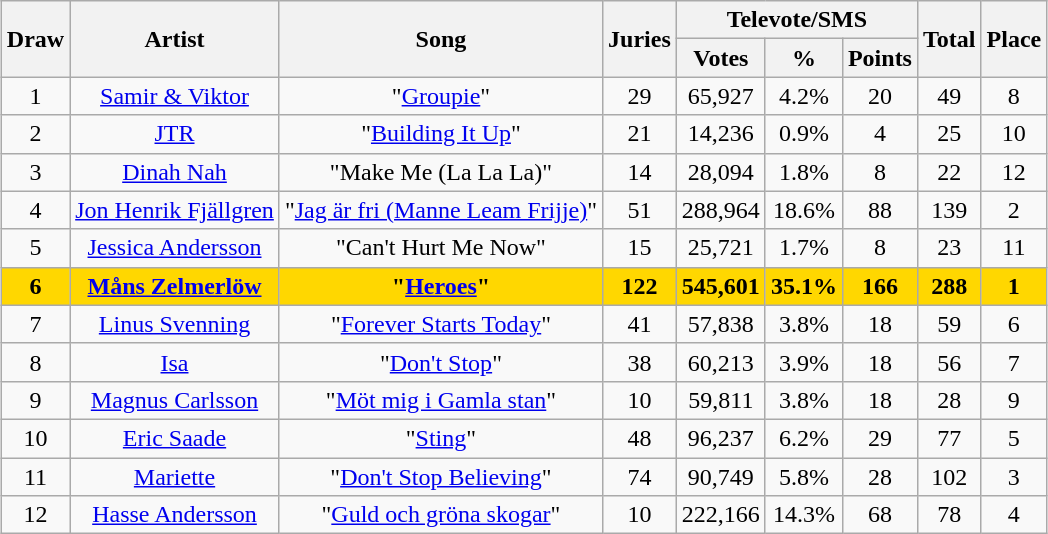<table class="sortable wikitable" style="margin: 1em auto 1em auto; text-align:center;">
<tr>
<th rowspan="2">Draw</th>
<th rowspan="2">Artist</th>
<th rowspan="2">Song</th>
<th rowspan="2">Juries</th>
<th colspan="3">Televote/SMS</th>
<th rowspan="2">Total</th>
<th rowspan="2">Place</th>
</tr>
<tr>
<th>Votes</th>
<th>%</th>
<th>Points</th>
</tr>
<tr>
<td>1</td>
<td><a href='#'>Samir & Viktor</a></td>
<td>"<a href='#'>Groupie</a>"</td>
<td>29</td>
<td>65,927</td>
<td>4.2%</td>
<td>20</td>
<td>49</td>
<td>8</td>
</tr>
<tr>
<td>2</td>
<td><a href='#'>JTR</a></td>
<td>"<a href='#'>Building It Up</a>"</td>
<td>21</td>
<td>14,236</td>
<td>0.9%</td>
<td>4</td>
<td>25</td>
<td>10</td>
</tr>
<tr>
<td>3</td>
<td><a href='#'>Dinah Nah</a></td>
<td>"Make Me (La La La)"</td>
<td>14</td>
<td>28,094</td>
<td>1.8%</td>
<td>8</td>
<td>22</td>
<td>12</td>
</tr>
<tr>
<td>4</td>
<td><a href='#'>Jon Henrik Fjällgren</a></td>
<td>"<a href='#'>Jag är fri (Manne Leam Frijje)</a>"</td>
<td>51</td>
<td>288,964</td>
<td>18.6%</td>
<td>88</td>
<td>139</td>
<td>2</td>
</tr>
<tr>
<td>5</td>
<td><a href='#'>Jessica Andersson</a></td>
<td>"Can't Hurt Me Now"</td>
<td>15</td>
<td>25,721</td>
<td>1.7%</td>
<td>8</td>
<td>23</td>
<td>11</td>
</tr>
<tr style="background: gold; font-weight: bold;">
<td>6</td>
<td><a href='#'>Måns Zelmerlöw</a></td>
<td>"<a href='#'>Heroes</a>"</td>
<td>122</td>
<td><strong>545,601</strong></td>
<td><strong>35.1%</strong></td>
<td>166</td>
<td>288</td>
<td>1</td>
</tr>
<tr>
<td>7</td>
<td><a href='#'>Linus Svenning</a></td>
<td>"<a href='#'>Forever Starts Today</a>"</td>
<td>41</td>
<td>57,838</td>
<td>3.8%</td>
<td>18</td>
<td>59</td>
<td>6</td>
</tr>
<tr>
<td>8</td>
<td><a href='#'>Isa</a></td>
<td>"<a href='#'>Don't Stop</a>"</td>
<td>38</td>
<td>60,213</td>
<td>3.9%</td>
<td>18</td>
<td>56</td>
<td>7</td>
</tr>
<tr>
<td>9</td>
<td><a href='#'>Magnus Carlsson</a></td>
<td>"<a href='#'>Möt mig i Gamla stan</a>"</td>
<td>10</td>
<td>59,811</td>
<td>3.8%</td>
<td>18</td>
<td>28</td>
<td>9</td>
</tr>
<tr>
<td>10</td>
<td><a href='#'>Eric Saade</a></td>
<td>"<a href='#'>Sting</a>"</td>
<td>48</td>
<td>96,237</td>
<td>6.2%</td>
<td>29</td>
<td>77</td>
<td>5</td>
</tr>
<tr>
<td>11</td>
<td><a href='#'>Mariette</a></td>
<td>"<a href='#'>Don't Stop Believing</a>"</td>
<td>74</td>
<td>90,749</td>
<td>5.8%</td>
<td>28</td>
<td>102</td>
<td>3</td>
</tr>
<tr>
<td>12</td>
<td><a href='#'>Hasse Andersson</a></td>
<td>"<a href='#'>Guld och gröna skogar</a>"</td>
<td>10</td>
<td>222,166</td>
<td>14.3%</td>
<td>68</td>
<td>78</td>
<td>4</td>
</tr>
</table>
